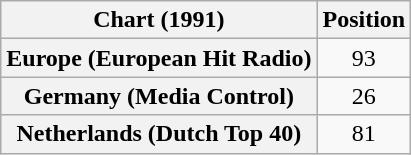<table class="wikitable sortable plainrowheaders" style="text-align:center">
<tr>
<th>Chart (1991)</th>
<th>Position</th>
</tr>
<tr>
<th scope="row">Europe (European Hit Radio)</th>
<td>93</td>
</tr>
<tr>
<th scope="row">Germany (Media Control)</th>
<td>26</td>
</tr>
<tr>
<th scope="row">Netherlands (Dutch Top 40)</th>
<td>81</td>
</tr>
</table>
